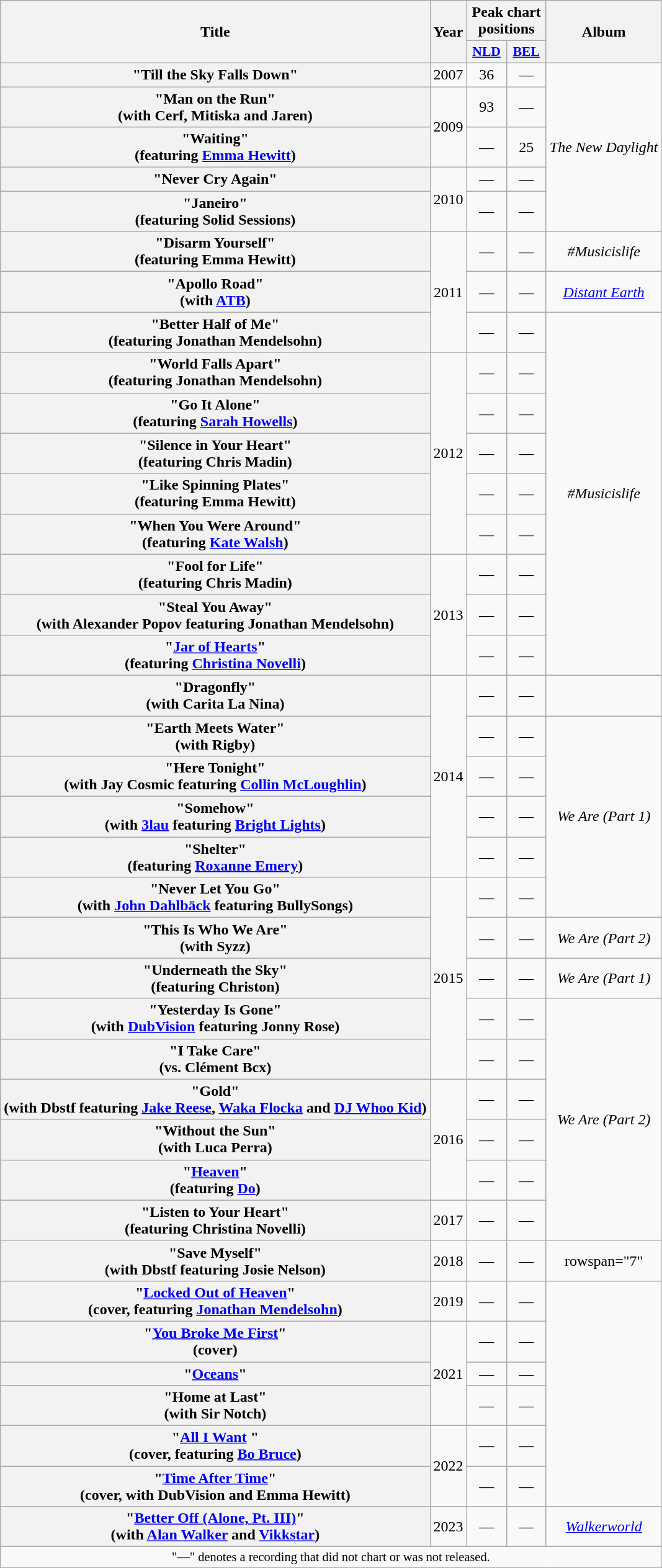<table class="wikitable plainrowheaders" style="text-align:center;" border="1">
<tr>
<th scope="col" rowspan="2">Title</th>
<th scope="col" rowspan="2" style="width:1em;">Year</th>
<th scope="col" colspan="2">Peak chart positions</th>
<th scope="col" rowspan="2">Album</th>
</tr>
<tr>
<th scope ="col" style="width:2.5em;font-size:90%;"><a href='#'>NLD</a> <br></th>
<th scope="col" style="width:2.5em;font-size:90%;"><a href='#'>BEL</a> <br></th>
</tr>
<tr>
<th scope="row">"Till the Sky Falls Down"</th>
<td>2007</td>
<td>36</td>
<td>—</td>
<td rowspan="5"><em>The New Daylight</em></td>
</tr>
<tr>
<th scope="row">"Man on the Run"<br><span>(with Cerf, Mitiska and Jaren)</span></th>
<td rowspan="2">2009</td>
<td>93</td>
<td>—</td>
</tr>
<tr>
<th scope="row">"Waiting"<br><span>(featuring <a href='#'>Emma Hewitt</a>)</span></th>
<td>—</td>
<td>25</td>
</tr>
<tr>
<th scope="row">"Never Cry Again"</th>
<td rowspan="2">2010</td>
<td>—</td>
<td>—</td>
</tr>
<tr>
<th scope="row">"Janeiro"<br><span>(featuring Solid Sessions)</span></th>
<td>—</td>
<td>—</td>
</tr>
<tr>
<th scope="row">"Disarm Yourself"<br><span>(featuring Emma Hewitt)</span></th>
<td rowspan="3">2011</td>
<td>—</td>
<td>—</td>
<td><em>#Musicislife</em></td>
</tr>
<tr>
<th scope="row">"Apollo Road"<br><span>(with <a href='#'>ATB</a>)</span></th>
<td>—</td>
<td>—</td>
<td><em><a href='#'>Distant Earth</a></em></td>
</tr>
<tr>
<th scope="row">"Better Half of Me"<br><span>(featuring Jonathan Mendelsohn)</span></th>
<td>—</td>
<td>—</td>
<td rowspan="9"><em>#Musicislife</em></td>
</tr>
<tr>
<th scope="row">"World Falls Apart"<br><span>(featuring Jonathan Mendelsohn)</span></th>
<td rowspan="5">2012</td>
<td>—</td>
<td>—</td>
</tr>
<tr>
<th scope="row">"Go It Alone"<br><span>(featuring <a href='#'>Sarah Howells</a>)</span></th>
<td>—</td>
<td>—</td>
</tr>
<tr>
<th scope="row">"Silence in Your Heart"<br><span>(featuring Chris Madin)</span></th>
<td>—</td>
<td>—</td>
</tr>
<tr>
<th scope="row">"Like Spinning Plates"<br><span>(featuring Emma Hewitt)</span></th>
<td>—</td>
<td>—</td>
</tr>
<tr>
<th scope="row">"When You Were Around"<br><span>(featuring <a href='#'>Kate Walsh</a>)</span></th>
<td>—</td>
<td>—</td>
</tr>
<tr>
<th scope="row">"Fool for Life"<br><span>(featuring Chris Madin)</span></th>
<td rowspan="3">2013</td>
<td>—</td>
<td>—</td>
</tr>
<tr>
<th scope="row">"Steal You Away"<br><span>(with Alexander Popov featuring Jonathan Mendelsohn)</span></th>
<td>—</td>
<td>—</td>
</tr>
<tr>
<th scope="row">"<a href='#'>Jar of Hearts</a>"<br><span>(featuring <a href='#'>Christina Novelli</a>)</span></th>
<td>—</td>
<td>—</td>
</tr>
<tr>
<th scope="row">"Dragonfly"<br><span>(with Carita La Nina)</span></th>
<td rowspan="5">2014</td>
<td>—</td>
<td>—</td>
<td></td>
</tr>
<tr>
<th scope="row">"Earth Meets Water"<br><span>(with Rigby)</span></th>
<td>—</td>
<td>—</td>
<td rowspan="5"><em>We Are (Part 1)</em></td>
</tr>
<tr>
<th scope="row">"Here Tonight"<br><span>(with Jay Cosmic featuring <a href='#'>Collin McLoughlin</a>)</span></th>
<td>—</td>
<td>—</td>
</tr>
<tr>
<th scope="row">"Somehow"<br><span>(with <a href='#'>3lau</a> featuring <a href='#'>Bright Lights</a>)</span></th>
<td>—</td>
<td>—</td>
</tr>
<tr>
<th scope="row">"Shelter"<br><span>(featuring <a href='#'>Roxanne Emery</a>)</span></th>
<td>—</td>
<td>—</td>
</tr>
<tr>
<th scope="row">"Never Let You Go"<br><span>(with <a href='#'>John Dahlbäck</a> featuring BullySongs)</span></th>
<td rowspan="5">2015</td>
<td>—</td>
<td>—</td>
</tr>
<tr>
<th scope="row">"This Is Who We Are"<br><span>(with Syzz)</span></th>
<td>—</td>
<td>—</td>
<td><em>We Are (Part 2)</em></td>
</tr>
<tr>
<th scope="row">"Underneath the Sky"<br><span>(featuring Christon)</span></th>
<td>—</td>
<td>—</td>
<td><em>We Are (Part 1)</em></td>
</tr>
<tr>
<th scope="row">"Yesterday Is Gone"<br><span>(with <a href='#'>DubVision</a> featuring Jonny Rose)</span></th>
<td>—</td>
<td>—</td>
<td rowspan="6"><em>We Are (Part 2)</em></td>
</tr>
<tr>
<th scope="row">"I Take Care"<br><span>(vs. Clément Bcx)</span></th>
<td>—</td>
<td>—</td>
</tr>
<tr>
<th scope="row">"Gold"<br><span>(with Dbstf featuring <a href='#'>Jake Reese</a>, <a href='#'>Waka Flocka</a> and <a href='#'>DJ Whoo Kid</a>)</span></th>
<td rowspan="3">2016</td>
<td>—</td>
<td>—</td>
</tr>
<tr>
<th scope="row">"Without the Sun"<br><span>(with Luca Perra)</span></th>
<td>—</td>
<td>—</td>
</tr>
<tr>
<th scope="row">"<a href='#'>Heaven</a>"<br><span>(featuring <a href='#'>Do</a>)</span></th>
<td>—</td>
<td>—</td>
</tr>
<tr>
<th scope="row">"Listen to Your Heart" <br><span>(featuring Christina Novelli)</span></th>
<td>2017</td>
<td>—</td>
<td>—</td>
</tr>
<tr>
<th scope="row">"Save Myself"<br><span>(with Dbstf featuring Josie Nelson)</span></th>
<td>2018</td>
<td>—</td>
<td>—</td>
<td>rowspan="7" </td>
</tr>
<tr>
<th scope="row">"<a href='#'>Locked Out of Heaven</a>" <br><span>(cover, featuring <a href='#'>Jonathan Mendelsohn</a>)</span></th>
<td>2019</td>
<td>—</td>
<td>—</td>
</tr>
<tr>
<th scope="row">"<a href='#'>You Broke Me First</a>" <br><span>(cover)</span></th>
<td rowspan="3">2021</td>
<td>—</td>
<td>—</td>
</tr>
<tr>
<th scope="row">"<a href='#'>Oceans</a>"</th>
<td>—</td>
<td>—</td>
</tr>
<tr>
<th scope="row">"Home at Last" <br><span>(with Sir Notch)</span></th>
<td>—</td>
<td>—</td>
</tr>
<tr>
<th scope="row">"<a href='#'>All I Want</a> " <br><span>(cover, featuring <a href='#'>Bo Bruce</a>)</span></th>
<td rowspan="2">2022</td>
<td>—</td>
<td>—</td>
</tr>
<tr>
<th scope="row">"<a href='#'>Time After Time</a>" <br><span>(cover, with DubVision and Emma Hewitt)</span></th>
<td>—</td>
<td>—</td>
</tr>
<tr>
<th scope="row">"<a href='#'>Better Off (Alone, Pt. III)</a>" <br><span>(with <a href='#'>Alan Walker</a> and <a href='#'>Vikkstar</a>)</span></th>
<td>2023</td>
<td>—</td>
<td>—</td>
<td><em><a href='#'>Walkerworld</a></em></td>
</tr>
<tr>
<td colspan="5" style="font-size:85%">"—" denotes a recording that did not chart or was not released.</td>
</tr>
</table>
